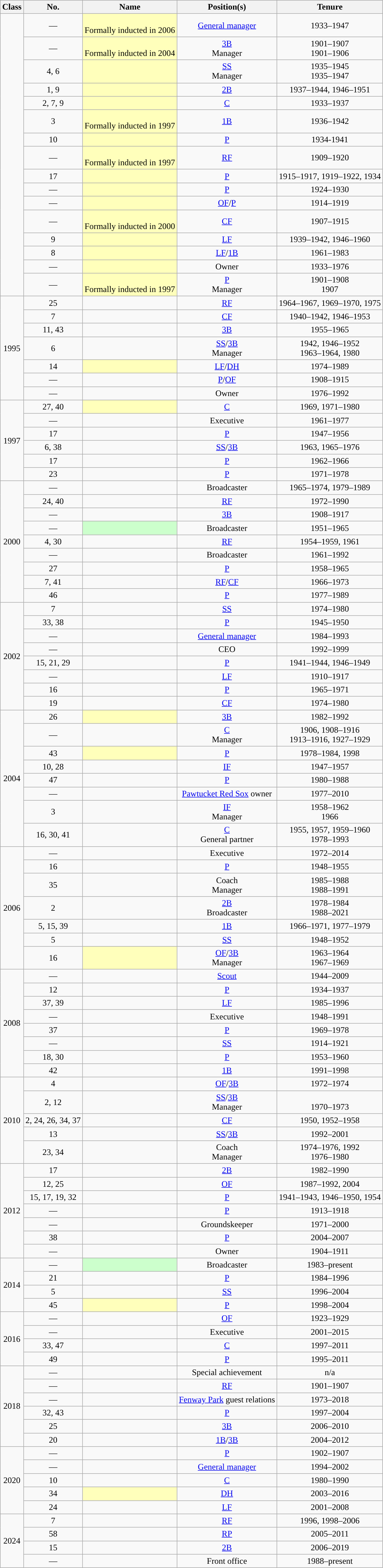<table class="wikitable sortable" style="text-align:center">
<tr>
<th scope="col">Class</th>
<th scope="col">No.</th>
<th scope="col">Name</th>
<th scope="col">Position(s)</th>
<th scope="col">Tenure</th>
</tr>
<tr>
<td rowspan="16"></td>
<td>—</td>
<td style="background:#ffb;"><strong></strong><br>Formally inducted in 2006</td>
<td><a href='#'>General manager</a></td>
<td>1933–1947</td>
</tr>
<tr>
<td>—</td>
<td style="background:#ffb;"><strong></strong><br>Formally inducted in 2004</td>
<td><a href='#'>3B</a><br>Manager</td>
<td>1901–1907<br>1901–1906</td>
</tr>
<tr>
<td>4, 6</td>
<td style="background:#ffb;"><strong></strong></td>
<td><a href='#'>SS</a><br>Manager</td>
<td>1935–1945<br>1935–1947</td>
</tr>
<tr>
<td>1, 9</td>
<td style="background:#ffb;"><strong></strong></td>
<td><a href='#'>2B</a></td>
<td>1937–1944, 1946–1951</td>
</tr>
<tr>
<td>2, 7, 9</td>
<td style="background:#ffb;"><strong></strong></td>
<td><a href='#'>C</a></td>
<td>1933–1937</td>
</tr>
<tr>
<td>3</td>
<td style="background:#ffb;"><strong></strong><br>Formally inducted in 1997</td>
<td><a href='#'>1B</a></td>
<td>1936–1942</td>
</tr>
<tr>
<td>10</td>
<td style="background:#ffb;"><strong></strong></td>
<td><a href='#'>P</a></td>
<td>1934-1941</td>
</tr>
<tr>
<td>—</td>
<td style="background:#ffb;"><strong></strong><br>Formally inducted in 1997</td>
<td><a href='#'>RF</a></td>
<td>1909–1920</td>
</tr>
<tr>
<td>17</td>
<td style="background:#ffb;"><strong></strong></td>
<td><a href='#'>P</a></td>
<td>1915–1917, 1919–1922, 1934</td>
</tr>
<tr>
<td>—</td>
<td style="background:#ffb;"><strong></strong></td>
<td><a href='#'>P</a></td>
<td>1924–1930</td>
</tr>
<tr>
<td>—</td>
<td style="background:#ffb;"><strong></strong></td>
<td><a href='#'>OF</a>/<a href='#'>P</a></td>
<td>1914–1919</td>
</tr>
<tr>
<td>—</td>
<td style="background:#ffb;"><strong></strong><br>Formally inducted in 2000</td>
<td><a href='#'>CF</a></td>
<td>1907–1915</td>
</tr>
<tr>
<td>9</td>
<td style="background:#ffb;"><strong></strong></td>
<td><a href='#'>LF</a></td>
<td>1939–1942, 1946–1960</td>
</tr>
<tr>
<td>8</td>
<td style="background:#ffb;"><strong></strong></td>
<td><a href='#'>LF</a>/<a href='#'>1B</a></td>
<td>1961–1983</td>
</tr>
<tr>
<td>—</td>
<td style="background:#ffb;"><strong></strong></td>
<td>Owner</td>
<td>1933–1976</td>
</tr>
<tr 1951>
<td>—</td>
<td style="background:#ffb;"><strong></strong><br>Formally inducted in 1997</td>
<td><a href='#'>P</a><br>Manager</td>
<td>1901–1908<br>1907</td>
</tr>
<tr>
<td rowspan="7">1995</td>
<td>25</td>
<td></td>
<td><a href='#'>RF</a></td>
<td>1964–1967, 1969–1970, 1975</td>
</tr>
<tr>
<td>7</td>
<td></td>
<td><a href='#'>CF</a></td>
<td>1940–1942, 1946–1953</td>
</tr>
<tr>
<td>11, 43</td>
<td></td>
<td><a href='#'>3B</a></td>
<td>1955–1965</td>
</tr>
<tr>
<td>6</td>
<td></td>
<td><a href='#'>SS</a>/<a href='#'>3B</a><br>Manager</td>
<td>1942, 1946–1952<br>1963–1964, 1980</td>
</tr>
<tr>
<td>14</td>
<td style="background:#ffb;"><strong></strong></td>
<td><a href='#'>LF</a>/<a href='#'>DH</a></td>
<td>1974–1989</td>
</tr>
<tr>
<td>—</td>
<td></td>
<td><a href='#'>P</a>/<a href='#'>OF</a></td>
<td>1908–1915</td>
</tr>
<tr>
<td>—</td>
<td></td>
<td>Owner</td>
<td>1976–1992</td>
</tr>
<tr>
<td rowspan="6">1997</td>
<td>27, 40</td>
<td style="background:#ffb;"><strong></strong></td>
<td><a href='#'>C</a></td>
<td>1969, 1971–1980</td>
</tr>
<tr>
<td>—</td>
<td></td>
<td>Executive</td>
<td>1961–1977</td>
</tr>
<tr>
<td>17</td>
<td></td>
<td><a href='#'>P</a></td>
<td>1947–1956</td>
</tr>
<tr>
<td>6, 38</td>
<td></td>
<td><a href='#'>SS</a>/<a href='#'>3B</a></td>
<td>1963, 1965–1976</td>
</tr>
<tr>
<td>17</td>
<td></td>
<td><a href='#'>P</a></td>
<td>1962–1966</td>
</tr>
<tr>
<td>23</td>
<td></td>
<td><a href='#'>P</a></td>
<td>1971–1978</td>
</tr>
<tr>
<td rowspan="9">2000</td>
<td>—</td>
<td></td>
<td>Broadcaster</td>
<td>1965–1974, 1979–1989</td>
</tr>
<tr>
<td>24, 40</td>
<td></td>
<td><a href='#'>RF</a></td>
<td>1972–1990</td>
</tr>
<tr>
<td>—</td>
<td></td>
<td><a href='#'>3B</a></td>
<td>1908–1917</td>
</tr>
<tr>
<td>—</td>
<td style="background:#cfc;"><strong></strong></td>
<td>Broadcaster</td>
<td>1951–1965</td>
</tr>
<tr>
<td>4, 30</td>
<td></td>
<td><a href='#'>RF</a></td>
<td>1954–1959, 1961</td>
</tr>
<tr>
<td>—</td>
<td></td>
<td>Broadcaster</td>
<td>1961–1992</td>
</tr>
<tr>
<td>27</td>
<td></td>
<td><a href='#'>P</a></td>
<td>1958–1965</td>
</tr>
<tr>
<td>7, 41</td>
<td></td>
<td><a href='#'>RF</a>/<a href='#'>CF</a></td>
<td>1966–1973</td>
</tr>
<tr>
<td>46</td>
<td></td>
<td><a href='#'>P</a></td>
<td>1977–1989</td>
</tr>
<tr>
<td rowspan="8">2002</td>
<td>7</td>
<td></td>
<td><a href='#'>SS</a></td>
<td>1974–1980</td>
</tr>
<tr>
<td>33, 38</td>
<td></td>
<td><a href='#'>P</a></td>
<td>1945–1950</td>
</tr>
<tr>
<td>—</td>
<td></td>
<td><a href='#'>General manager</a></td>
<td>1984–1993</td>
</tr>
<tr>
<td>—</td>
<td></td>
<td>CEO</td>
<td>1992–1999</td>
</tr>
<tr>
<td>15, 21, 29</td>
<td></td>
<td><a href='#'>P</a></td>
<td>1941–1944, 1946–1949</td>
</tr>
<tr>
<td>—</td>
<td></td>
<td><a href='#'>LF</a></td>
<td>1910–1917</td>
</tr>
<tr>
<td>16</td>
<td></td>
<td><a href='#'>P</a></td>
<td>1965–1971</td>
</tr>
<tr>
<td>19</td>
<td></td>
<td><a href='#'>CF</a></td>
<td>1974–1980</td>
</tr>
<tr>
<td rowspan="8">2004</td>
<td>26</td>
<td style="background:#ffb;"><strong></strong></td>
<td><a href='#'>3B</a></td>
<td>1982–1992</td>
</tr>
<tr>
<td>—</td>
<td></td>
<td><a href='#'>C</a><br>Manager</td>
<td>1906, 1908–1916<br>1913–1916, 1927–1929</td>
</tr>
<tr>
<td>43</td>
<td style="background:#ffb;"><strong></strong></td>
<td><a href='#'>P</a></td>
<td>1978–1984, 1998</td>
</tr>
<tr>
<td>10, 28</td>
<td></td>
<td><a href='#'>IF</a></td>
<td>1947–1957</td>
</tr>
<tr>
<td>47</td>
<td></td>
<td><a href='#'>P</a></td>
<td>1980–1988</td>
</tr>
<tr>
<td>—</td>
<td></td>
<td><a href='#'>Pawtucket Red Sox</a> owner</td>
<td>1977–2010</td>
</tr>
<tr>
<td>3</td>
<td></td>
<td><a href='#'>IF</a><br>Manager</td>
<td>1958–1962<br>1966</td>
</tr>
<tr>
<td>16, 30, 41</td>
<td></td>
<td><a href='#'>C</a><br>General partner</td>
<td>1955, 1957, 1959–1960<br>1978–1993</td>
</tr>
<tr>
<td rowspan="7">2006</td>
<td>—</td>
<td></td>
<td>Executive</td>
<td>1972–2014</td>
</tr>
<tr>
<td>16</td>
<td></td>
<td><a href='#'>P</a></td>
<td>1948–1955</td>
</tr>
<tr>
<td>35</td>
<td></td>
<td>Coach<br>Manager</td>
<td>1985–1988<br>1988–1991</td>
</tr>
<tr>
<td>2</td>
<td></td>
<td><a href='#'>2B</a><br>Broadcaster</td>
<td>1978–1984<br>1988–2021</td>
</tr>
<tr>
<td>5, 15, 39</td>
<td></td>
<td><a href='#'>1B</a></td>
<td>1966–1971, 1977–1979</td>
</tr>
<tr>
<td>5</td>
<td></td>
<td><a href='#'>SS</a></td>
<td>1948–1952</td>
</tr>
<tr>
<td>16</td>
<td style="background:#ffb;"><strong></strong></td>
<td><a href='#'>OF</a>/<a href='#'>3B</a><br>Manager</td>
<td>1963–1964<br>1967–1969</td>
</tr>
<tr>
<td rowspan="8">2008</td>
<td>—</td>
<td></td>
<td><a href='#'>Scout</a></td>
<td>1944–2009</td>
</tr>
<tr>
<td>12</td>
<td></td>
<td><a href='#'>P</a></td>
<td>1934–1937</td>
</tr>
<tr>
<td>37, 39</td>
<td></td>
<td><a href='#'>LF</a></td>
<td>1985–1996</td>
</tr>
<tr>
<td>—</td>
<td></td>
<td>Executive</td>
<td>1948–1991</td>
</tr>
<tr>
<td>37</td>
<td></td>
<td><a href='#'>P</a></td>
<td>1969–1978</td>
</tr>
<tr>
<td>—</td>
<td></td>
<td><a href='#'>SS</a></td>
<td>1914–1921</td>
</tr>
<tr>
<td>18, 30</td>
<td></td>
<td><a href='#'>P</a></td>
<td>1953–1960</td>
</tr>
<tr>
<td>42</td>
<td></td>
<td><a href='#'>1B</a></td>
<td>1991–1998</td>
</tr>
<tr>
<td rowspan="5">2010</td>
<td>4</td>
<td></td>
<td><a href='#'>OF</a>/<a href='#'>3B</a></td>
<td>1972–1974</td>
</tr>
<tr>
<td>2, 12</td>
<td></td>
<td><a href='#'>SS</a>/<a href='#'>3B</a><br>Manager</td>
<td><br>1970–1973</td>
</tr>
<tr>
<td>2, 24, 26, 34, 37</td>
<td></td>
<td><a href='#'>CF</a></td>
<td>1950, 1952–1958</td>
</tr>
<tr>
<td>13</td>
<td></td>
<td><a href='#'>SS</a>/<a href='#'>3B</a></td>
<td>1992–2001</td>
</tr>
<tr>
<td>23, 34</td>
<td></td>
<td>Coach<br>Manager</td>
<td>1974–1976, 1992<br>1976–1980</td>
</tr>
<tr>
<td rowspan="7">2012</td>
<td>17</td>
<td></td>
<td><a href='#'>2B</a></td>
<td>1982–1990</td>
</tr>
<tr>
<td>12, 25</td>
<td></td>
<td><a href='#'>OF</a></td>
<td>1987–1992, 2004</td>
</tr>
<tr>
<td>15, 17, 19, 32</td>
<td></td>
<td><a href='#'>P</a></td>
<td>1941–1943, 1946–1950, 1954</td>
</tr>
<tr>
<td>—</td>
<td></td>
<td><a href='#'>P</a></td>
<td>1913–1918</td>
</tr>
<tr>
<td>—</td>
<td></td>
<td>Groundskeeper</td>
<td>1971–2000</td>
</tr>
<tr>
<td>38</td>
<td></td>
<td><a href='#'>P</a></td>
<td>2004–2007</td>
</tr>
<tr>
<td>—</td>
<td></td>
<td>Owner</td>
<td>1904–1911</td>
</tr>
<tr>
<td rowspan="4">2014</td>
<td>—</td>
<td style="background:#cfc;"><strong></strong></td>
<td>Broadcaster</td>
<td>1983–present</td>
</tr>
<tr>
<td>21</td>
<td></td>
<td><a href='#'>P</a></td>
<td>1984–1996</td>
</tr>
<tr>
<td>5</td>
<td></td>
<td><a href='#'>SS</a></td>
<td>1996–2004</td>
</tr>
<tr>
<td>45</td>
<td style="background:#ffb;"><strong></strong></td>
<td><a href='#'>P</a></td>
<td>1998–2004</td>
</tr>
<tr>
<td rowspan="4">2016</td>
<td>—</td>
<td></td>
<td><a href='#'>OF</a></td>
<td>1923–1929</td>
</tr>
<tr>
<td>—</td>
<td></td>
<td>Executive</td>
<td>2001–2015</td>
</tr>
<tr>
<td>33, 47</td>
<td></td>
<td><a href='#'>C</a></td>
<td>1997–2011</td>
</tr>
<tr>
<td>49</td>
<td></td>
<td><a href='#'>P</a></td>
<td>1995–2011</td>
</tr>
<tr>
<td rowspan="6">2018</td>
<td>—</td>
<td></td>
<td>Special achievement</td>
<td>n/a</td>
</tr>
<tr>
<td>—</td>
<td></td>
<td><a href='#'>RF</a></td>
<td>1901–1907</td>
</tr>
<tr>
<td>—</td>
<td></td>
<td><a href='#'>Fenway Park</a> guest relations</td>
<td>1973–2018</td>
</tr>
<tr>
<td>32, 43</td>
<td></td>
<td><a href='#'>P</a></td>
<td>1997–2004</td>
</tr>
<tr>
<td>25</td>
<td></td>
<td><a href='#'>3B</a></td>
<td>2006–2010</td>
</tr>
<tr>
<td>20</td>
<td></td>
<td><a href='#'>1B</a>/<a href='#'>3B</a></td>
<td>2004–2012</td>
</tr>
<tr>
<td rowspan="5">2020</td>
<td>—</td>
<td></td>
<td><a href='#'>P</a></td>
<td>1902–1907</td>
</tr>
<tr>
<td>—</td>
<td></td>
<td><a href='#'>General manager</a></td>
<td>1994–2002</td>
</tr>
<tr>
<td>10</td>
<td></td>
<td><a href='#'>C</a></td>
<td>1980–1990</td>
</tr>
<tr>
<td>34</td>
<td style="background:#ffb;"><strong></strong></td>
<td><a href='#'>DH</a></td>
<td>2003–2016</td>
</tr>
<tr>
<td>24</td>
<td></td>
<td><a href='#'>LF</a></td>
<td>2001–2008</td>
</tr>
<tr>
<td rowspan="4">2024</td>
<td>7</td>
<td></td>
<td><a href='#'>RF</a></td>
<td>1996, 1998–2006</td>
</tr>
<tr>
<td>58</td>
<td></td>
<td><a href='#'>RP</a></td>
<td>2005–2011</td>
</tr>
<tr>
<td>15</td>
<td></td>
<td><a href='#'>2B</a></td>
<td>2006–2019</td>
</tr>
<tr>
<td>—</td>
<td></td>
<td>Front office</td>
<td>1988–present</td>
</tr>
</table>
